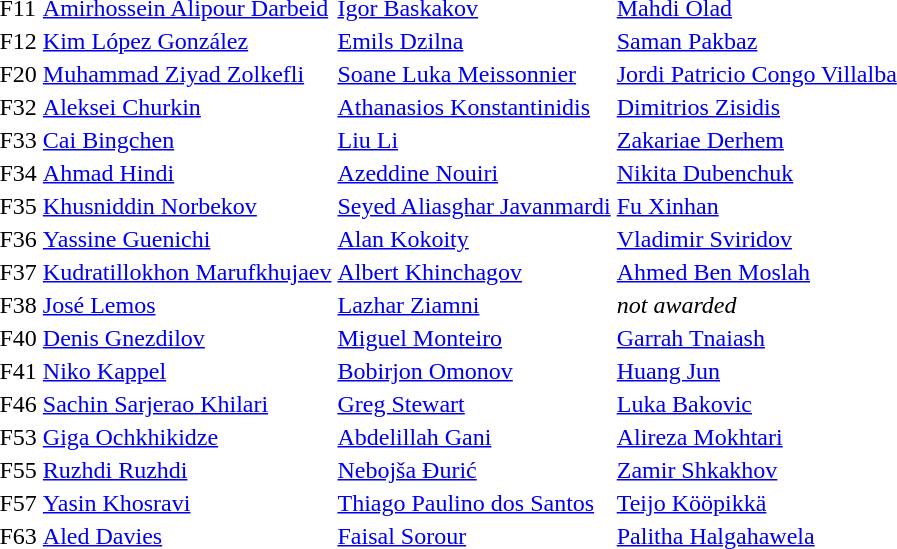<table>
<tr>
<td>F11</td>
<td><a href='#'>Amirhossein Alipour Darbeid</a><br></td>
<td><a href='#'>Igor Baskakov</a><br></td>
<td><a href='#'>Mahdi Olad</a><br></td>
</tr>
<tr>
<td>F12</td>
<td><a href='#'>Kim López González</a><br></td>
<td><a href='#'>Emils Dzilna</a><br></td>
<td><a href='#'>Saman Pakbaz</a><br></td>
</tr>
<tr>
<td>F20</td>
<td><a href='#'>Muhammad Ziyad Zolkefli</a><br></td>
<td><a href='#'>Soane Luka Meissonnier</a><br></td>
<td><a href='#'>Jordi Patricio Congo Villalba</a><br></td>
</tr>
<tr>
<td>F32</td>
<td><a href='#'>Aleksei Churkin</a><br></td>
<td><a href='#'>Athanasios Konstantinidis</a><br></td>
<td><a href='#'>Dimitrios Zisidis</a><br></td>
</tr>
<tr>
<td>F33</td>
<td><a href='#'>Cai Bingchen</a><br></td>
<td><a href='#'>Liu Li</a><br></td>
<td><a href='#'>Zakariae Derhem</a><br></td>
</tr>
<tr>
<td>F34</td>
<td><a href='#'>Ahmad Hindi</a><br></td>
<td><a href='#'>Azeddine Nouiri</a><br></td>
<td><a href='#'>Nikita Dubenchuk</a><br></td>
</tr>
<tr>
<td>F35</td>
<td><a href='#'>Khusniddin Norbekov</a><br></td>
<td><a href='#'>Seyed Aliasghar Javanmardi</a><br></td>
<td><a href='#'>Fu Xinhan</a><br></td>
</tr>
<tr>
<td>F36</td>
<td><a href='#'>Yassine Guenichi</a><br></td>
<td><a href='#'>Alan Kokoity</a><br></td>
<td><a href='#'>Vladimir Sviridov</a><br></td>
</tr>
<tr>
<td>F37</td>
<td><a href='#'>Kudratillokhon Marufkhujaev</a><br></td>
<td><a href='#'>Albert Khinchagov</a><br></td>
<td><a href='#'>Ahmed Ben Moslah</a><br></td>
</tr>
<tr>
<td>F38</td>
<td><a href='#'>José Lemos</a><br></td>
<td><a href='#'>Lazhar Ziamni</a><br></td>
<td><em>not awarded</em></td>
</tr>
<tr>
<td>F40</td>
<td><a href='#'>Denis Gnezdilov</a><br></td>
<td><a href='#'>Miguel Monteiro</a><br></td>
<td><a href='#'>Garrah Tnaiash</a><br></td>
</tr>
<tr>
<td>F41</td>
<td><a href='#'>Niko Kappel</a><br></td>
<td><a href='#'>Bobirjon Omonov</a><br></td>
<td><a href='#'>Huang Jun</a><br></td>
</tr>
<tr>
<td>F46</td>
<td><a href='#'>Sachin Sarjerao Khilari</a><br></td>
<td><a href='#'>Greg Stewart</a><br></td>
<td><a href='#'>Luka Bakovic</a><br></td>
</tr>
<tr>
<td>F53</td>
<td><a href='#'>Giga Ochkhikidze</a><br></td>
<td><a href='#'>Abdelillah Gani</a><br></td>
<td><a href='#'>Alireza Mokhtari</a><br></td>
</tr>
<tr>
<td>F55</td>
<td><a href='#'>Ruzhdi Ruzhdi</a><br></td>
<td><a href='#'>Nebojša Đurić</a><br></td>
<td><a href='#'>Zamir Shkakhov</a><br></td>
</tr>
<tr>
<td>F57</td>
<td><a href='#'>Yasin Khosravi</a><br></td>
<td><a href='#'>Thiago Paulino dos Santos</a><br></td>
<td><a href='#'>Teijo Kööpikkä</a><br></td>
</tr>
<tr>
<td>F63</td>
<td><a href='#'>Aled Davies</a><br></td>
<td><a href='#'>Faisal Sorour</a><br></td>
<td><a href='#'>Palitha Halgahawela</a><br></td>
</tr>
</table>
